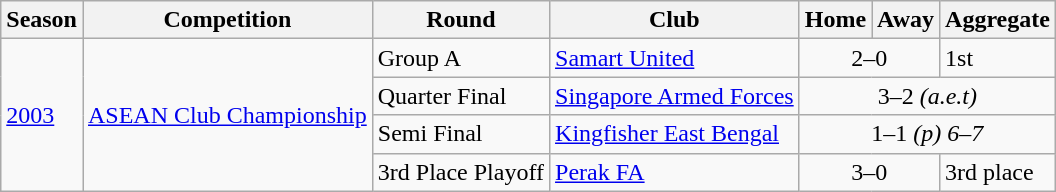<table class="wikitable">
<tr>
<th>Season</th>
<th>Competition</th>
<th>Round</th>
<th>Club</th>
<th>Home</th>
<th>Away</th>
<th>Aggregate</th>
</tr>
<tr>
<td rowspan="4"><a href='#'>2003</a></td>
<td rowspan="4"><a href='#'>ASEAN Club Championship</a></td>
<td>Group A</td>
<td> <a href='#'>Samart United</a></td>
<td colspan=2; style="text-align:center;">2–0</td>
<td>1st</td>
</tr>
<tr>
<td>Quarter Final</td>
<td> <a href='#'>Singapore Armed Forces</a></td>
<td colspan=3; style="text-align:center;">3–2 <em>(a.e.t)</em></td>
</tr>
<tr>
<td>Semi Final</td>
<td> <a href='#'>Kingfisher East Bengal</a></td>
<td colspan=3; style="text-align:center;">1–1 <em>(p) 6–7</em></td>
</tr>
<tr>
<td>3rd Place Playoff</td>
<td> <a href='#'>Perak FA</a></td>
<td colspan=2; style="text-align:center;">3–0</td>
<td>3rd place</td>
</tr>
</table>
